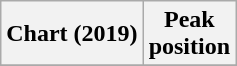<table class="wikitable plainrowheaders" style="text-align:center">
<tr>
<th scope="col">Chart (2019)</th>
<th scope="col">Peak<br>position</th>
</tr>
<tr>
</tr>
</table>
